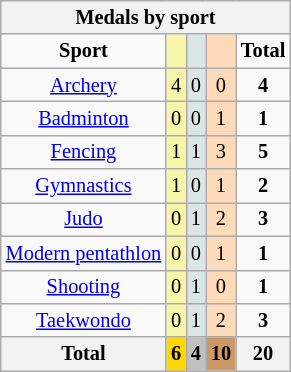<table class="wikitable" style="font-size:85%;">
<tr style="background:#efefef;">
<th colspan=7>Medals by sport</th>
</tr>
<tr style="text-align:center">
<td><strong>Sport</strong></td>
<td bgcolor=#f7f6a8></td>
<td bgcolor=#dce5e5></td>
<td bgcolor=#ffdab9></td>
<td><strong>Total</strong></td>
</tr>
<tr style="text-align:center">
<td><a href='#'>Archery</a></td>
<td style="background:#F7F6A8;">4</td>
<td style="background:#DCE5E5;">0</td>
<td style="background:#FFDAB9;">0</td>
<td><strong>4</strong></td>
</tr>
<tr style="text-align:center">
<td><a href='#'>Badminton</a></td>
<td style="background:#F7F6A8;">0</td>
<td style="background:#DCE5E5;">0</td>
<td style="background:#FFDAB9;">1</td>
<td><strong>1</strong></td>
</tr>
<tr style="text-align:center">
<td><a href='#'>Fencing</a></td>
<td style="background:#F7F6A8;">1</td>
<td style="background:#DCE5E5;">1</td>
<td style="background:#FFDAB9;">3</td>
<td><strong>5</strong></td>
</tr>
<tr style="text-align:center">
<td><a href='#'>Gymnastics</a></td>
<td style="background:#F7F6A8;">1</td>
<td style="background:#DCE5E5;">0</td>
<td style="background:#FFDAB9;">1</td>
<td><strong>2</strong></td>
</tr>
<tr style="text-align:center">
<td><a href='#'>Judo</a></td>
<td style="background:#F7F6A8;">0</td>
<td style="background:#DCE5E5;">1</td>
<td style="background:#FFDAB9;">2</td>
<td><strong>3</strong></td>
</tr>
<tr style="text-align:center">
<td><a href='#'>Modern pentathlon</a></td>
<td style="background:#F7F6A8;">0</td>
<td style="background:#DCE5E5;">0</td>
<td style="background:#FFDAB9;">1</td>
<td><strong>1</strong></td>
</tr>
<tr style="text-align:center">
<td><a href='#'>Shooting</a></td>
<td style="background:#F7F6A8;">0</td>
<td style="background:#DCE5E5;">1</td>
<td style="background:#FFDAB9;">0</td>
<td><strong>1</strong></td>
</tr>
<tr style="text-align:center">
<td><a href='#'>Taekwondo</a></td>
<td style="background:#F7F6A8;">0</td>
<td style="background:#DCE5E5;">1</td>
<td style="background:#FFDAB9;">2</td>
<td><strong>3</strong></td>
</tr>
<tr style="text-align:center">
<th>Total</th>
<th style="background:gold;">6</th>
<th style="background:silver;">4</th>
<th style="background:#c96;">10</th>
<th>20</th>
</tr>
</table>
